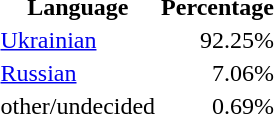<table class="standard">
<tr>
<th>Language</th>
<th>Percentage</th>
</tr>
<tr>
<td><a href='#'>Ukrainian</a></td>
<td align="right">92.25%</td>
</tr>
<tr>
<td><a href='#'>Russian</a></td>
<td align="right">7.06%</td>
</tr>
<tr>
<td>other/undecided</td>
<td align="right">0.69%</td>
</tr>
</table>
